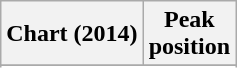<table class="wikitable sortable plainrowheaders" style="text-align:center">
<tr>
<th scope="col">Chart (2014)</th>
<th scope="col">Peak<br>position</th>
</tr>
<tr>
</tr>
<tr>
</tr>
<tr>
</tr>
</table>
